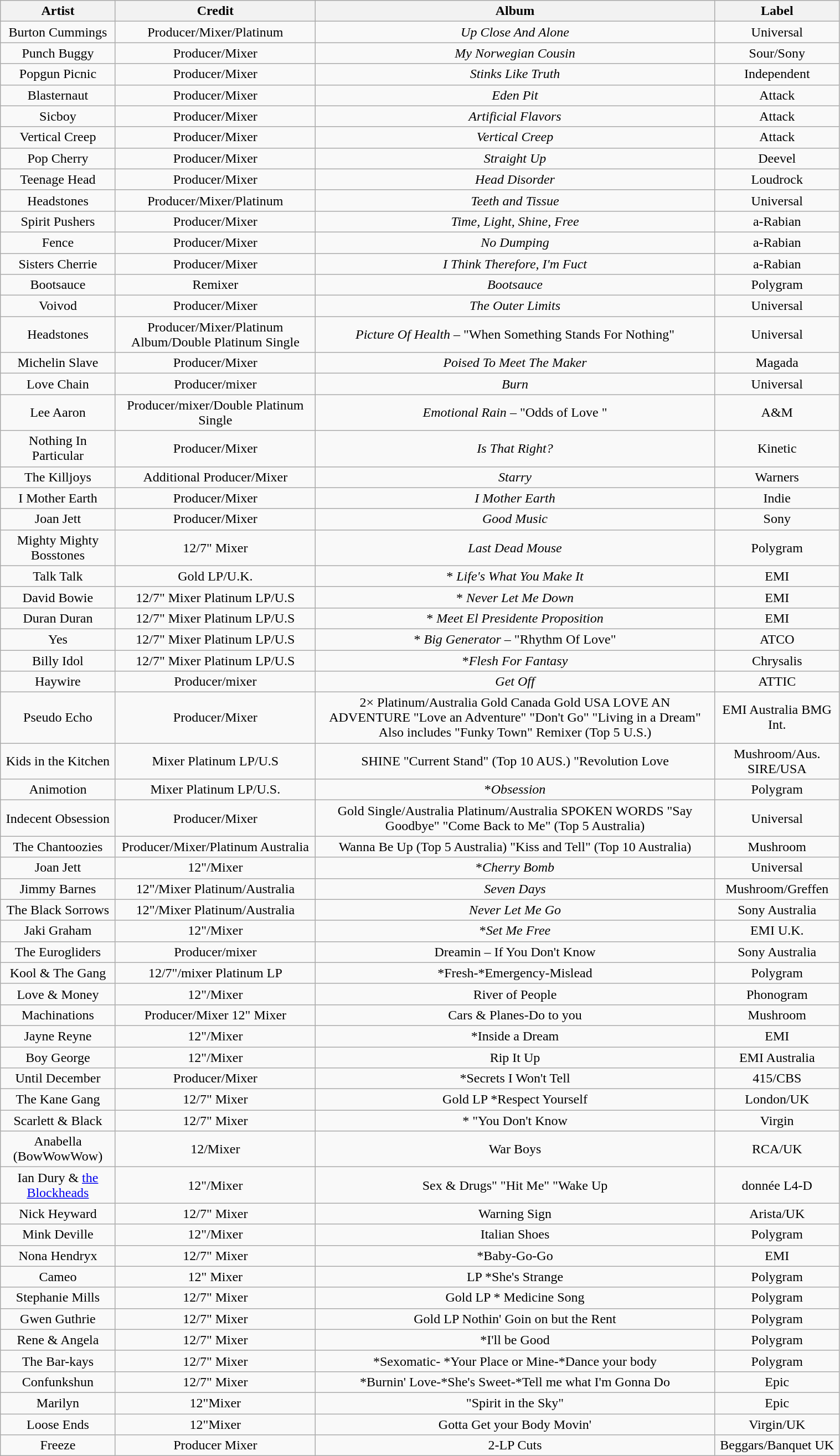<table class="wikitable" style="text-align:center; width:80%;">
<tr>
<th scope=col>Artist</th>
<th scope=col>Credit</th>
<th scope=col>Album</th>
<th scope=col>Label</th>
</tr>
<tr>
<td>Burton Cummings</td>
<td>Producer/Mixer/Platinum</td>
<td><em>Up Close And Alone</em></td>
<td>Universal</td>
</tr>
<tr>
<td>Punch Buggy</td>
<td>Producer/Mixer</td>
<td><em>My Norwegian Cousin</em></td>
<td>Sour/Sony</td>
</tr>
<tr>
<td>Popgun Picnic</td>
<td>Producer/Mixer</td>
<td><em>Stinks Like Truth</em></td>
<td>Independent</td>
</tr>
<tr>
<td>Blasternaut</td>
<td>Producer/Mixer</td>
<td><em>Eden Pit</em></td>
<td>Attack</td>
</tr>
<tr>
<td>Sicboy</td>
<td>Producer/Mixer</td>
<td><em>Artificial Flavors</em></td>
<td>Attack</td>
</tr>
<tr>
<td>Vertical Creep</td>
<td>Producer/Mixer</td>
<td><em>Vertical Creep</em></td>
<td>Attack</td>
</tr>
<tr>
<td>Pop Cherry</td>
<td>Producer/Mixer</td>
<td><em>Straight Up</em></td>
<td>Deevel</td>
</tr>
<tr>
<td>Teenage Head</td>
<td>Producer/Mixer</td>
<td><em>Head Disorder</em></td>
<td>Loudrock</td>
</tr>
<tr>
<td>Headstones</td>
<td>Producer/Mixer/Platinum</td>
<td><em>Teeth and Tissue</em></td>
<td>Universal</td>
</tr>
<tr>
<td>Spirit Pushers</td>
<td>Producer/Mixer</td>
<td><em>Time, Light, Shine, Free</em></td>
<td>a-Rabian</td>
</tr>
<tr>
<td>Fence</td>
<td>Producer/Mixer</td>
<td><em>No Dumping</em></td>
<td>a-Rabian</td>
</tr>
<tr>
<td>Sisters Cherrie</td>
<td>Producer/Mixer</td>
<td><em>I Think Therefore, I'm Fuct</em></td>
<td>a-Rabian</td>
</tr>
<tr>
<td>Bootsauce</td>
<td>Remixer</td>
<td><em>Bootsauce</em></td>
<td>Polygram</td>
</tr>
<tr>
<td>Voivod</td>
<td>Producer/Mixer</td>
<td><em>The Outer Limits</em></td>
<td>Universal</td>
</tr>
<tr>
<td>Headstones</td>
<td>Producer/Mixer/Platinum Album/Double Platinum Single</td>
<td><em>Picture Of Health</em> – "When Something Stands For Nothing"</td>
<td>Universal</td>
</tr>
<tr>
<td>Michelin Slave</td>
<td>Producer/Mixer</td>
<td><em>Poised To Meet The Maker</em></td>
<td>Magada</td>
</tr>
<tr>
<td>Love Chain</td>
<td>Producer/mixer</td>
<td><em>Burn</em></td>
<td>Universal</td>
</tr>
<tr>
<td>Lee Aaron</td>
<td>Producer/mixer/Double Platinum Single</td>
<td><em>Emotional Rain</em> – "Odds of Love "</td>
<td>A&M</td>
</tr>
<tr>
<td>Nothing In Particular</td>
<td>Producer/Mixer</td>
<td><em>Is That Right?</em></td>
<td>Kinetic</td>
</tr>
<tr>
<td>The Killjoys</td>
<td>Additional Producer/Mixer</td>
<td><em>Starry</em></td>
<td>Warners</td>
</tr>
<tr>
<td>I Mother Earth</td>
<td>Producer/Mixer</td>
<td><em>I Mother Earth</em></td>
<td>Indie</td>
</tr>
<tr>
<td>Joan Jett</td>
<td>Producer/Mixer</td>
<td><em>Good Music</em></td>
<td>Sony</td>
</tr>
<tr>
<td>Mighty Mighty Bosstones</td>
<td>12/7" Mixer</td>
<td><em>Last Dead Mouse</em></td>
<td>Polygram</td>
</tr>
<tr>
<td>Talk Talk</td>
<td>Gold LP/U.K.</td>
<td>* <em>Life's What You Make It</em></td>
<td>EMI</td>
</tr>
<tr>
<td>David Bowie</td>
<td>12/7" Mixer Platinum LP/U.S</td>
<td>* <em>Never Let Me Down</em></td>
<td>EMI</td>
</tr>
<tr>
<td>Duran Duran</td>
<td>12/7" Mixer Platinum LP/U.S</td>
<td>* <em>Meet El Presidente Proposition </em></td>
<td>EMI</td>
</tr>
<tr>
<td>Yes</td>
<td>12/7" Mixer Platinum LP/U.S</td>
<td>* <em>Big Generator</em> – "Rhythm Of Love"</td>
<td>ATCO</td>
</tr>
<tr>
<td>Billy Idol</td>
<td>12/7" Mixer Platinum LP/U.S</td>
<td>*<em>Flesh For Fantasy</em></td>
<td>Chrysalis</td>
</tr>
<tr>
<td>Haywire</td>
<td>Producer/mixer</td>
<td><em>Get Off</em></td>
<td>ATTIC</td>
</tr>
<tr>
<td>Pseudo Echo</td>
<td>Producer/Mixer</td>
<td>2× Platinum/Australia Gold Canada Gold USA LOVE AN ADVENTURE "Love an Adventure" "Don't Go" "Living in a Dream" Also includes "Funky Town" Remixer (Top 5 U.S.)</td>
<td>EMI Australia BMG Int.</td>
</tr>
<tr>
<td>Kids in the Kitchen</td>
<td>Mixer Platinum LP/U.S</td>
<td>SHINE "Current Stand" (Top 10 AUS.) "Revolution Love</td>
<td>Mushroom/Aus. SIRE/USA</td>
</tr>
<tr>
<td>Animotion</td>
<td>Mixer Platinum LP/U.S.</td>
<td>*<em>Obsession</em></td>
<td>Polygram</td>
</tr>
<tr>
<td>Indecent Obsession</td>
<td>Producer/Mixer</td>
<td>Gold Single/Australia Platinum/Australia SPOKEN WORDS "Say Goodbye" "Come Back to Me" (Top 5 Australia)</td>
<td>Universal</td>
</tr>
<tr>
<td>The Chantoozies</td>
<td>Producer/Mixer/Platinum Australia</td>
<td>Wanna Be Up (Top 5 Australia) "Kiss and Tell" (Top 10 Australia)</td>
<td>Mushroom</td>
</tr>
<tr>
<td>Joan Jett</td>
<td>12"/Mixer</td>
<td>*<em>Cherry Bomb</em></td>
<td>Universal</td>
</tr>
<tr>
<td>Jimmy Barnes</td>
<td>12"/Mixer Platinum/Australia</td>
<td><em>Seven Days</em></td>
<td>Mushroom/Greffen</td>
</tr>
<tr>
<td>The Black Sorrows</td>
<td>12"/Mixer Platinum/Australia</td>
<td><em>Never Let Me Go</em></td>
<td>Sony Australia</td>
</tr>
<tr>
<td>Jaki Graham</td>
<td>12"/Mixer</td>
<td>*<em>Set Me Free</em></td>
<td>EMI U.K.</td>
</tr>
<tr>
<td>The Eurogliders</td>
<td>Producer/mixer</td>
<td>Dreamin – If You Don't Know</td>
<td>Sony Australia</td>
</tr>
<tr>
<td>Kool & The Gang</td>
<td>12/7"/mixer Platinum LP</td>
<td>*Fresh-*Emergency-Mislead</td>
<td>Polygram</td>
</tr>
<tr>
<td>Love & Money</td>
<td>12"/Mixer</td>
<td>River of People</td>
<td>Phonogram</td>
</tr>
<tr>
<td>Machinations</td>
<td>Producer/Mixer 12" Mixer</td>
<td>Cars & Planes-Do to you</td>
<td>Mushroom</td>
</tr>
<tr>
<td>Jayne Reyne</td>
<td>12"/Mixer</td>
<td>*Inside a Dream</td>
<td>EMI</td>
</tr>
<tr>
<td>Boy George</td>
<td>12"/Mixer</td>
<td>Rip It Up</td>
<td>EMI Australia</td>
</tr>
<tr>
<td>Until December</td>
<td>Producer/Mixer</td>
<td>*Secrets I Won't Tell</td>
<td>415/CBS</td>
</tr>
<tr>
<td>The Kane Gang</td>
<td>12/7" Mixer</td>
<td>Gold LP *Respect Yourself</td>
<td>London/UK</td>
</tr>
<tr>
<td>Scarlett & Black</td>
<td>12/7" Mixer</td>
<td>* "You Don't Know</td>
<td>Virgin</td>
</tr>
<tr>
<td>Anabella (BowWowWow)</td>
<td>12/Mixer</td>
<td>War Boys</td>
<td>RCA/UK</td>
</tr>
<tr>
<td>Ian Dury & <a href='#'>the Blockheads</a></td>
<td>12"/Mixer</td>
<td>Sex & Drugs" "Hit Me" "Wake Up</td>
<td>donnée L4-D</td>
</tr>
<tr>
<td>Nick Heyward</td>
<td>12/7" Mixer</td>
<td>Warning Sign</td>
<td>Arista/UK</td>
</tr>
<tr>
<td>Mink Deville</td>
<td>12"/Mixer</td>
<td>Italian Shoes</td>
<td>Polygram</td>
</tr>
<tr>
<td>Nona Hendryx</td>
<td>12/7" Mixer</td>
<td>*Baby-Go-Go</td>
<td>EMI</td>
</tr>
<tr>
<td>Cameo</td>
<td>12" Mixer</td>
<td>LP *She's Strange</td>
<td>Polygram</td>
</tr>
<tr>
<td>Stephanie Mills</td>
<td>12/7" Mixer</td>
<td>Gold LP * Medicine Song</td>
<td>Polygram</td>
</tr>
<tr>
<td>Gwen Guthrie</td>
<td>12/7" Mixer</td>
<td>Gold LP Nothin' Goin on but the Rent</td>
<td>Polygram</td>
</tr>
<tr>
<td>Rene & Angela</td>
<td>12/7" Mixer</td>
<td>*I'll be Good</td>
<td>Polygram</td>
</tr>
<tr>
<td>The Bar-kays</td>
<td>12/7" Mixer</td>
<td>*Sexomatic- *Your Place or Mine-*Dance your body</td>
<td>Polygram</td>
</tr>
<tr>
<td>Confunkshun</td>
<td>12/7" Mixer</td>
<td>*Burnin' Love-*She's Sweet-*Tell me what I'm Gonna Do</td>
<td>Epic</td>
</tr>
<tr>
<td>Marilyn</td>
<td>12"Mixer</td>
<td>"Spirit in the Sky"</td>
<td>Epic</td>
</tr>
<tr>
<td>Loose Ends</td>
<td>12"Mixer</td>
<td>Gotta Get your Body Movin'</td>
<td>Virgin/UK</td>
</tr>
<tr>
<td>Freeze</td>
<td>Producer Mixer</td>
<td>2-LP Cuts</td>
<td>Beggars/Banquet UK</td>
</tr>
</table>
